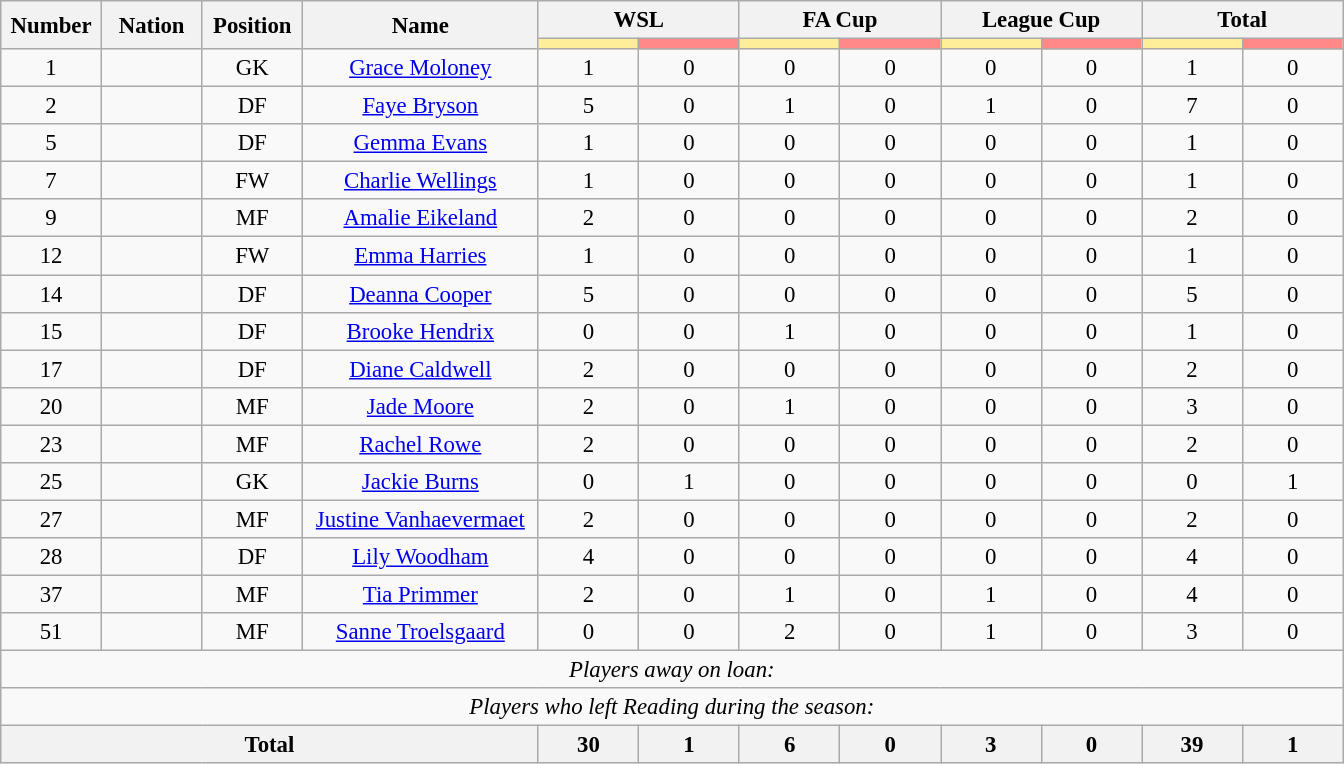<table class="wikitable" style="font-size: 95%; text-align: center;">
<tr>
<th rowspan=2 width=60>Number</th>
<th rowspan=2 width=60>Nation</th>
<th rowspan=2 width=60>Position</th>
<th rowspan=2 width=150>Name</th>
<th colspan=2>WSL</th>
<th colspan=2>FA Cup</th>
<th colspan=2>League Cup</th>
<th colspan=2>Total</th>
</tr>
<tr>
<th style="width:60px; background:#fe9;"></th>
<th style="width:60px; background:#ff8888;"></th>
<th style="width:60px; background:#fe9;"></th>
<th style="width:60px; background:#ff8888;"></th>
<th style="width:60px; background:#fe9;"></th>
<th style="width:60px; background:#ff8888;"></th>
<th style="width:60px; background:#fe9;"></th>
<th style="width:60px; background:#ff8888;"></th>
</tr>
<tr>
<td>1</td>
<td></td>
<td>GK</td>
<td><a href='#'>Grace Moloney</a></td>
<td>1</td>
<td>0</td>
<td>0</td>
<td>0</td>
<td>0</td>
<td>0</td>
<td>1</td>
<td>0</td>
</tr>
<tr>
<td>2</td>
<td></td>
<td>DF</td>
<td><a href='#'>Faye Bryson</a></td>
<td>5</td>
<td>0</td>
<td>1</td>
<td>0</td>
<td>1</td>
<td>0</td>
<td>7</td>
<td>0</td>
</tr>
<tr>
<td>5</td>
<td></td>
<td>DF</td>
<td><a href='#'>Gemma Evans</a></td>
<td>1</td>
<td>0</td>
<td>0</td>
<td>0</td>
<td>0</td>
<td>0</td>
<td>1</td>
<td>0</td>
</tr>
<tr>
<td>7</td>
<td></td>
<td>FW</td>
<td><a href='#'>Charlie Wellings</a></td>
<td>1</td>
<td>0</td>
<td>0</td>
<td>0</td>
<td>0</td>
<td>0</td>
<td>1</td>
<td>0</td>
</tr>
<tr>
<td>9</td>
<td></td>
<td>MF</td>
<td><a href='#'>Amalie Eikeland</a></td>
<td>2</td>
<td>0</td>
<td>0</td>
<td>0</td>
<td>0</td>
<td>0</td>
<td>2</td>
<td>0</td>
</tr>
<tr>
<td>12</td>
<td></td>
<td>FW</td>
<td><a href='#'>Emma Harries</a></td>
<td>1</td>
<td>0</td>
<td>0</td>
<td>0</td>
<td>0</td>
<td>0</td>
<td>1</td>
<td>0</td>
</tr>
<tr>
<td>14</td>
<td></td>
<td>DF</td>
<td><a href='#'>Deanna Cooper</a></td>
<td>5</td>
<td>0</td>
<td>0</td>
<td>0</td>
<td>0</td>
<td>0</td>
<td>5</td>
<td>0</td>
</tr>
<tr>
<td>15</td>
<td></td>
<td>DF</td>
<td><a href='#'>Brooke Hendrix</a></td>
<td>0</td>
<td>0</td>
<td>1</td>
<td>0</td>
<td>0</td>
<td>0</td>
<td>1</td>
<td>0</td>
</tr>
<tr>
<td>17</td>
<td></td>
<td>DF</td>
<td><a href='#'>Diane Caldwell</a></td>
<td>2</td>
<td>0</td>
<td>0</td>
<td>0</td>
<td>0</td>
<td>0</td>
<td>2</td>
<td>0</td>
</tr>
<tr>
<td>20</td>
<td></td>
<td>MF</td>
<td><a href='#'>Jade Moore</a></td>
<td>2</td>
<td>0</td>
<td>1</td>
<td>0</td>
<td>0</td>
<td>0</td>
<td>3</td>
<td>0</td>
</tr>
<tr>
<td>23</td>
<td></td>
<td>MF</td>
<td><a href='#'>Rachel Rowe</a></td>
<td>2</td>
<td>0</td>
<td>0</td>
<td>0</td>
<td>0</td>
<td>0</td>
<td>2</td>
<td>0</td>
</tr>
<tr>
<td>25</td>
<td></td>
<td>GK</td>
<td><a href='#'>Jackie Burns</a></td>
<td>0</td>
<td>1</td>
<td>0</td>
<td>0</td>
<td>0</td>
<td>0</td>
<td>0</td>
<td>1</td>
</tr>
<tr>
<td>27</td>
<td></td>
<td>MF</td>
<td><a href='#'>Justine Vanhaevermaet</a></td>
<td>2</td>
<td>0</td>
<td>0</td>
<td>0</td>
<td>0</td>
<td>0</td>
<td>2</td>
<td>0</td>
</tr>
<tr>
<td>28</td>
<td></td>
<td>DF</td>
<td><a href='#'>Lily Woodham</a></td>
<td>4</td>
<td>0</td>
<td>0</td>
<td>0</td>
<td>0</td>
<td>0</td>
<td>4</td>
<td>0</td>
</tr>
<tr>
<td>37</td>
<td></td>
<td>MF</td>
<td><a href='#'>Tia Primmer</a></td>
<td>2</td>
<td>0</td>
<td>1</td>
<td>0</td>
<td>1</td>
<td>0</td>
<td>4</td>
<td>0</td>
</tr>
<tr>
<td>51</td>
<td></td>
<td>MF</td>
<td><a href='#'>Sanne Troelsgaard</a></td>
<td>0</td>
<td>0</td>
<td>2</td>
<td>0</td>
<td>1</td>
<td>0</td>
<td>3</td>
<td>0</td>
</tr>
<tr>
<td colspan="13"><em>Players away on loan:</em></td>
</tr>
<tr>
<td colspan="13"><em>Players who left Reading during the season:</em></td>
</tr>
<tr>
<th colspan=4>Total</th>
<th>30</th>
<th>1</th>
<th>6</th>
<th>0</th>
<th>3</th>
<th>0</th>
<th>39</th>
<th>1</th>
</tr>
</table>
